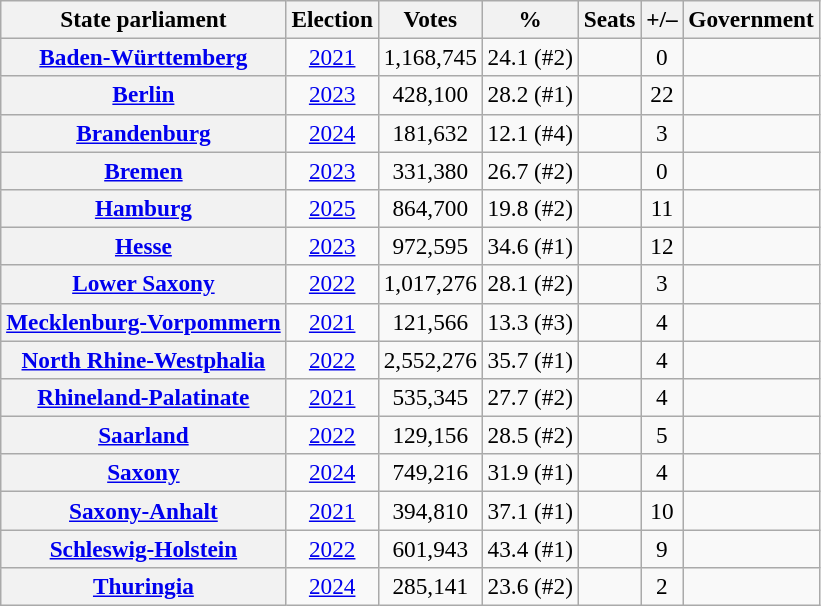<table class="wikitable" style="font-size:97%; text-align:center;">
<tr>
<th>State parliament</th>
<th>Election</th>
<th>Votes</th>
<th>%</th>
<th>Seats</th>
<th>+/–</th>
<th>Government</th>
</tr>
<tr>
<th><a href='#'>Baden-Württemberg</a></th>
<td align=center><a href='#'>2021</a></td>
<td>1,168,745</td>
<td>24.1 (#2)</td>
<td></td>
<td> 0</td>
<td></td>
</tr>
<tr>
<th><a href='#'>Berlin</a></th>
<td align=center><a href='#'>2023</a></td>
<td>428,100</td>
<td>28.2 (#1)</td>
<td></td>
<td> 22</td>
<td></td>
</tr>
<tr>
<th><a href='#'>Brandenburg</a></th>
<td align=center><a href='#'>2024</a></td>
<td>181,632</td>
<td>12.1 (#4)</td>
<td></td>
<td> 3</td>
<td></td>
</tr>
<tr>
<th><a href='#'>Bremen</a></th>
<td align=center><a href='#'>2023</a></td>
<td>331,380</td>
<td>26.7 (#2)</td>
<td></td>
<td> 0</td>
<td></td>
</tr>
<tr>
<th><a href='#'>Hamburg</a></th>
<td align=center><a href='#'>2025</a></td>
<td>864,700</td>
<td>19.8 (#2)</td>
<td></td>
<td> 11</td>
<td></td>
</tr>
<tr>
<th><a href='#'>Hesse</a></th>
<td align=center><a href='#'>2023</a></td>
<td>972,595</td>
<td>34.6 (#1)</td>
<td></td>
<td> 12</td>
<td></td>
</tr>
<tr>
<th><a href='#'>Lower Saxony</a></th>
<td data-sort-value="2022-10-09" align=center><a href='#'>2022</a></td>
<td>1,017,276</td>
<td>28.1 (#2)</td>
<td></td>
<td> 3</td>
<td></td>
</tr>
<tr>
<th><a href='#'>Mecklenburg-Vorpommern</a></th>
<td align=center><a href='#'>2021</a></td>
<td>121,566</td>
<td>13.3 (#3)</td>
<td></td>
<td> 4</td>
<td></td>
</tr>
<tr>
<th><a href='#'>North Rhine-Westphalia</a></th>
<td data-sort-value="2022-05-15" align=center><a href='#'>2022</a></td>
<td>2,552,276</td>
<td>35.7 (#1)</td>
<td></td>
<td> 4</td>
<td></td>
</tr>
<tr>
<th><a href='#'>Rhineland-Palatinate</a></th>
<td align=center><a href='#'>2021</a></td>
<td>535,345</td>
<td>27.7 (#2)</td>
<td></td>
<td> 4</td>
<td></td>
</tr>
<tr>
<th><a href='#'>Saarland</a></th>
<td data-sort-value="2022-03-27" align=center><a href='#'>2022</a></td>
<td>129,156</td>
<td>28.5 (#2)</td>
<td></td>
<td> 5</td>
<td></td>
</tr>
<tr>
<th><a href='#'>Saxony</a></th>
<td align=center><a href='#'>2024</a></td>
<td>749,216</td>
<td>31.9 (#1)</td>
<td></td>
<td> 4</td>
<td></td>
</tr>
<tr>
<th><a href='#'>Saxony-Anhalt</a></th>
<td align=center><a href='#'>2021</a></td>
<td>394,810</td>
<td>37.1 (#1)</td>
<td></td>
<td> 10</td>
<td></td>
</tr>
<tr>
<th><a href='#'>Schleswig-Holstein</a></th>
<td data-sort-value="2022-05-08" align=center><a href='#'>2022</a></td>
<td>601,943</td>
<td>43.4 (#1)</td>
<td></td>
<td> 9</td>
<td></td>
</tr>
<tr>
<th><a href='#'>Thuringia</a></th>
<td align=center><a href='#'>2024</a></td>
<td>285,141</td>
<td>23.6 (#2)</td>
<td></td>
<td>2</td>
<td></td>
</tr>
</table>
